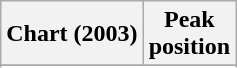<table class="wikitable sortable plainrowheaders">
<tr>
<th>Chart (2003)</th>
<th>Peak<br>position</th>
</tr>
<tr>
</tr>
<tr>
</tr>
<tr>
</tr>
<tr>
</tr>
</table>
